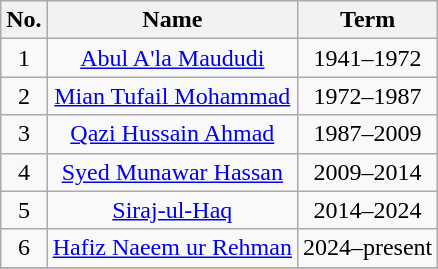<table class="wikitable sortable">
<tr>
<th>No.</th>
<th>Name</th>
<th>Term</th>
</tr>
<tr align=center>
<td>1</td>
<td><a href='#'>Abul A'la Maududi</a></td>
<td>1941–1972</td>
</tr>
<tr align=center>
<td>2</td>
<td><a href='#'>Mian Tufail Mohammad</a></td>
<td>1972–1987</td>
</tr>
<tr align=center>
<td>3</td>
<td><a href='#'>Qazi Hussain Ahmad</a></td>
<td>1987–2009</td>
</tr>
<tr align=center>
<td>4</td>
<td><a href='#'>Syed Munawar Hassan</a></td>
<td>2009–2014</td>
</tr>
<tr align=center>
<td>5</td>
<td><a href='#'>Siraj-ul-Haq</a></td>
<td>2014–2024</td>
</tr>
<tr align=center>
<td>6</td>
<td><a href='#'>Hafiz Naeem ur Rehman</a></td>
<td>2024–present</td>
</tr>
<tr align=center>
</tr>
</table>
